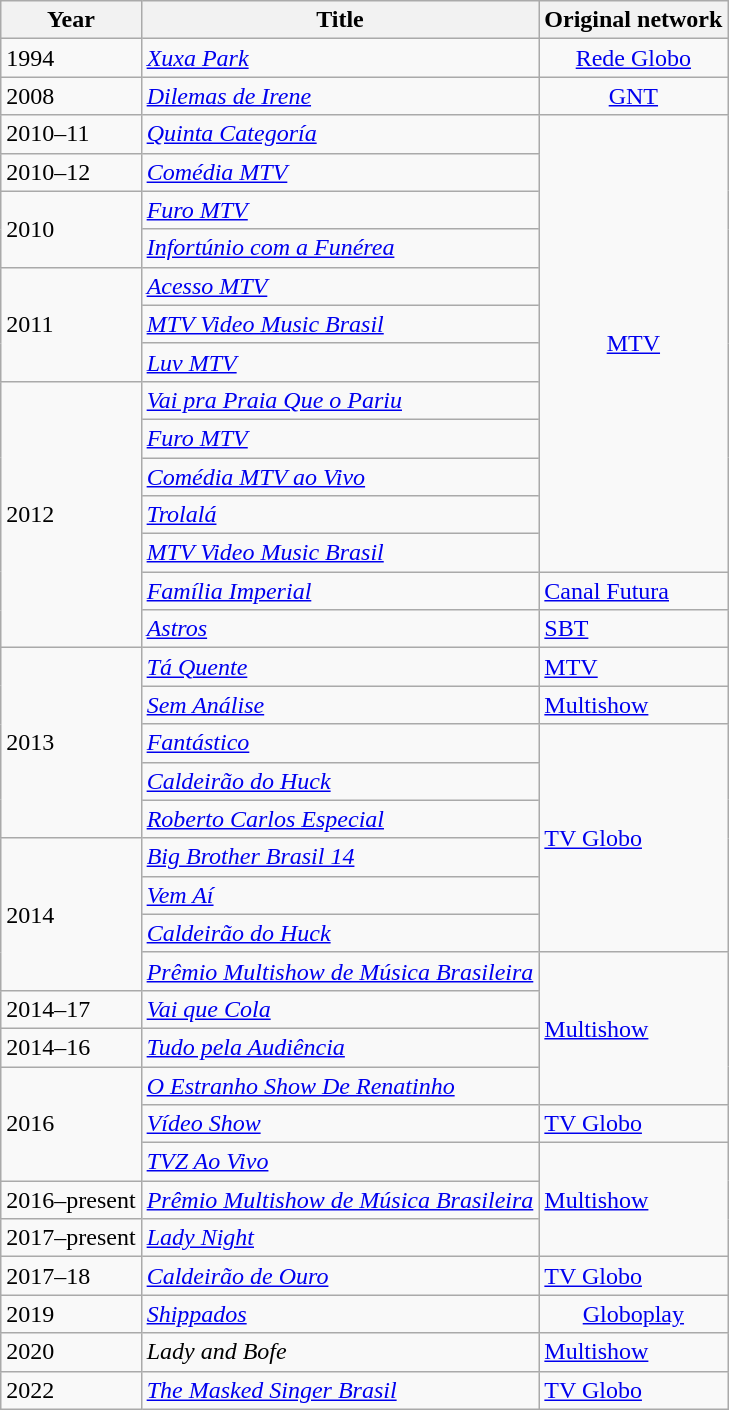<table class="wikitable sortable">
<tr>
<th>Year</th>
<th>Title</th>
<th>Original network</th>
</tr>
<tr>
<td>1994</td>
<td><em><a href='#'>Xuxa Park</a></em></td>
<td style="text-align:center;"><a href='#'>Rede Globo</a></td>
</tr>
<tr>
<td>2008</td>
<td><em><a href='#'>Dilemas de Irene</a></em></td>
<td style="text-align:center;"><a href='#'>GNT</a></td>
</tr>
<tr>
<td>2010–11</td>
<td><em><a href='#'>Quinta Categoría</a></em></td>
<td rowspan="12" style="text-align:center;"><a href='#'>MTV</a></td>
</tr>
<tr>
<td>2010–12</td>
<td><em><a href='#'>Comédia MTV</a></em></td>
</tr>
<tr>
<td rowspan="2">2010</td>
<td><em><a href='#'>Furo MTV</a></em></td>
</tr>
<tr>
<td><em><a href='#'>Infortúnio com a Funérea</a></em></td>
</tr>
<tr>
<td rowspan="3">2011</td>
<td><em><a href='#'>Acesso MTV</a></em></td>
</tr>
<tr>
<td><em><a href='#'>MTV Video Music Brasil</a></em></td>
</tr>
<tr>
<td><em><a href='#'>Luv MTV</a></em></td>
</tr>
<tr>
<td rowspan="7">2012</td>
<td><em><a href='#'>Vai pra Praia Que o Pariu</a></em></td>
</tr>
<tr>
<td><em><a href='#'>Furo MTV</a></em></td>
</tr>
<tr>
<td><em><a href='#'>Comédia MTV ao Vivo</a></em></td>
</tr>
<tr>
<td><em><a href='#'>Trolalá</a></em></td>
</tr>
<tr>
<td><em><a href='#'>MTV Video Music Brasil</a></em></td>
</tr>
<tr>
<td><em><a href='#'>Família Imperial</a></em></td>
<td><a href='#'>Canal Futura</a></td>
</tr>
<tr>
<td><em><a href='#'>Astros</a></em></td>
<td><a href='#'>SBT</a></td>
</tr>
<tr>
<td rowspan="5">2013</td>
<td><em><a href='#'>Tá Quente</a></em></td>
<td><a href='#'>MTV</a></td>
</tr>
<tr>
<td><em><a href='#'>Sem Análise</a></em></td>
<td><a href='#'>Multishow</a></td>
</tr>
<tr>
<td><em><a href='#'>Fantástico</a></em></td>
<td rowspan="6"><a href='#'>TV Globo</a></td>
</tr>
<tr>
<td><em><a href='#'>Caldeirão do Huck</a></em></td>
</tr>
<tr>
<td><em><a href='#'>Roberto Carlos Especial</a></em></td>
</tr>
<tr>
<td rowspan="4">2014</td>
<td><em><a href='#'>Big Brother Brasil 14</a></em></td>
</tr>
<tr>
<td><em><a href='#'>Vem Aí</a></em></td>
</tr>
<tr>
<td><em><a href='#'>Caldeirão do Huck</a></em></td>
</tr>
<tr>
<td><em><a href='#'>Prêmio Multishow de Música Brasileira</a></em></td>
<td rowspan="4"><a href='#'>Multishow</a></td>
</tr>
<tr>
<td>2014–17</td>
<td><em><a href='#'>Vai que Cola</a></em></td>
</tr>
<tr>
<td>2014–16</td>
<td><em><a href='#'>Tudo pela Audiência</a></em></td>
</tr>
<tr>
<td rowspan="3">2016</td>
<td><em><a href='#'>O Estranho Show De Renatinho</a></em></td>
</tr>
<tr>
<td><em><a href='#'>Vídeo Show</a></em></td>
<td><a href='#'>TV Globo</a></td>
</tr>
<tr>
<td><em><a href='#'>TVZ Ao Vivo</a></em></td>
<td rowspan="3"><a href='#'>Multishow</a></td>
</tr>
<tr>
<td>2016–present</td>
<td><em><a href='#'>Prêmio Multishow de Música Brasileira</a></em></td>
</tr>
<tr>
<td>2017–present</td>
<td><em><a href='#'>Lady Night</a></em></td>
</tr>
<tr>
<td>2017–18</td>
<td><em><a href='#'>Caldeirão de Ouro</a></em></td>
<td><a href='#'>TV Globo</a></td>
</tr>
<tr>
<td>2019</td>
<td><em><a href='#'>Shippados</a></em></td>
<td style="text-align:center;"><a href='#'>Globoplay</a></td>
</tr>
<tr>
<td>2020</td>
<td><em>Lady and Bofe</em></td>
<td><a href='#'>Multishow</a></td>
</tr>
<tr>
<td>2022</td>
<td><em><a href='#'>The Masked Singer Brasil</a></em></td>
<td><a href='#'>TV Globo</a></td>
</tr>
</table>
